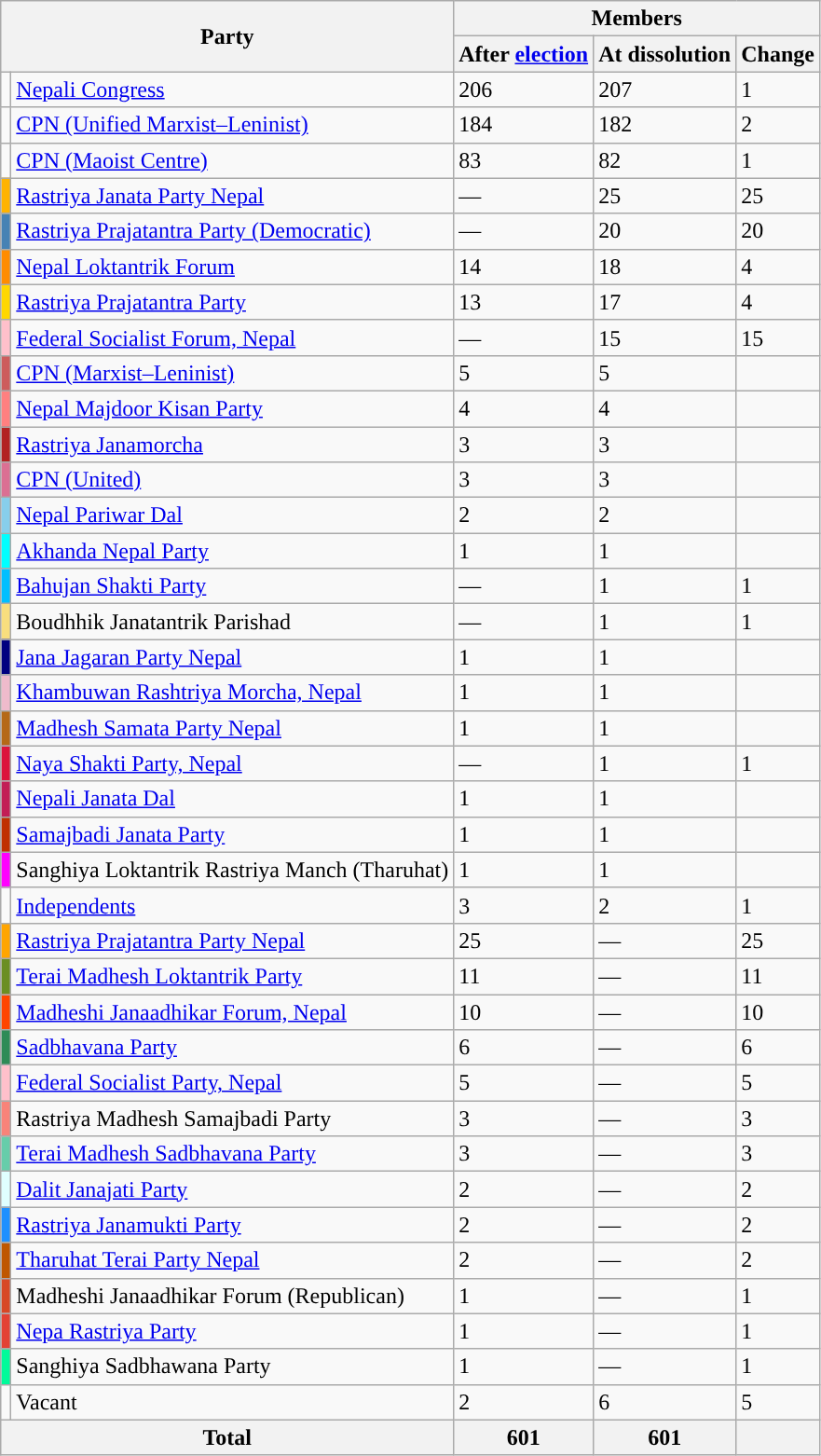<table class="wikitable">
<tr>
<th colspan="2" rowspan="2">Party</th>
<th colspan="3">Members</th>
</tr>
<tr>
<th>After <a href='#'>election</a></th>
<th>At dissolution</th>
<th>Change</th>
</tr>
<tr>
<td></td>
<td><a href='#'>Nepali Congress</a></td>
<td>206</td>
<td>207</td>
<td> 1</td>
</tr>
<tr>
<td></td>
<td><a href='#'>CPN (Unified Marxist–Leninist)</a></td>
<td>184</td>
<td>182</td>
<td> 2</td>
</tr>
<tr>
<td></td>
<td><a href='#'>CPN (Maoist Centre)</a></td>
<td>83</td>
<td>82</td>
<td> 1</td>
</tr>
<tr>
<td bgcolor="ffb300"></td>
<td><a href='#'>Rastriya Janata Party Nepal</a></td>
<td>—</td>
<td>25</td>
<td> 25</td>
</tr>
<tr>
<td bgcolor="steelblue"></td>
<td><a href='#'>Rastriya Prajatantra Party (Democratic)</a></td>
<td>—</td>
<td>20</td>
<td> 20</td>
</tr>
<tr>
<td bgcolor="darkorange"></td>
<td><a href='#'>Nepal Loktantrik Forum</a></td>
<td>14</td>
<td>18</td>
<td> 4</td>
</tr>
<tr>
<td bgcolor="gold"></td>
<td><a href='#'>Rastriya Prajatantra Party</a></td>
<td>13</td>
<td>17</td>
<td> 4</td>
</tr>
<tr>
<td bgcolor="pink"></td>
<td><a href='#'>Federal Socialist Forum, Nepal</a></td>
<td>—</td>
<td>15</td>
<td> 15</td>
</tr>
<tr>
<td bgcolor="indianred"></td>
<td><a href='#'>CPN (Marxist–Leninist)</a></td>
<td>5</td>
<td>5</td>
<td></td>
</tr>
<tr>
<td bgcolor="ff8080"></td>
<td><a href='#'>Nepal Majdoor Kisan Party</a></td>
<td>4</td>
<td>4</td>
<td></td>
</tr>
<tr>
<td bgcolor="firebrick"></td>
<td><a href='#'>Rastriya Janamorcha</a></td>
<td>3</td>
<td>3</td>
<td></td>
</tr>
<tr>
<td bgcolor="palevioletred"></td>
<td><a href='#'>CPN (United)</a></td>
<td>3</td>
<td>3</td>
<td></td>
</tr>
<tr>
<td bgcolor="87CEEB"></td>
<td><a href='#'>Nepal Pariwar Dal</a></td>
<td>2</td>
<td>2</td>
<td></td>
</tr>
<tr>
<td bgcolor="aqua"></td>
<td><a href='#'>Akhanda Nepal Party</a></td>
<td>1</td>
<td>1</td>
<td></td>
</tr>
<tr>
<td bgcolor="deepskyblue"></td>
<td><a href='#'>Bahujan Shakti Party</a></td>
<td>—</td>
<td>1</td>
<td> 1</td>
</tr>
<tr>
<td bgcolor="f8de7e"></td>
<td>Boudhhik Janatantrik Parishad</td>
<td>—</td>
<td>1</td>
<td> 1</td>
</tr>
<tr>
<td bgcolor="navy"></td>
<td><a href='#'>Jana Jagaran Party Nepal</a></td>
<td>1</td>
<td>1</td>
<td></td>
</tr>
<tr>
<td bgcolor="efbbcc"></td>
<td><a href='#'>Khambuwan Rashtriya Morcha, Nepal</a></td>
<td>1</td>
<td>1</td>
<td></td>
</tr>
<tr>
<td bgcolor="b56917"></td>
<td><a href='#'>Madhesh Samata Party Nepal</a></td>
<td>1</td>
<td>1</td>
<td></td>
</tr>
<tr>
<td bgcolor="crimson"></td>
<td><a href='#'>Naya Shakti Party, Nepal</a></td>
<td>—</td>
<td>1</td>
<td> 1</td>
</tr>
<tr>
<td bgcolor="C21E56"></td>
<td><a href='#'>Nepali Janata Dal</a></td>
<td>1</td>
<td>1</td>
<td></td>
</tr>
<tr>
<td bgcolor="C03000"></td>
<td><a href='#'>Samajbadi Janata Party</a></td>
<td>1</td>
<td>1</td>
<td></td>
</tr>
<tr>
<td style="color:inherit;background:#FF00FF"></td>
<td>Sanghiya Loktantrik Rastriya Manch (Tharuhat)</td>
<td>1</td>
<td>1</td>
<td></td>
</tr>
<tr>
<td></td>
<td><a href='#'>Independents</a></td>
<td>3</td>
<td>2</td>
<td> 1</td>
</tr>
<tr>
<td bgcolor="orange"></td>
<td><a href='#'>Rastriya Prajatantra Party Nepal</a></td>
<td>25</td>
<td>—</td>
<td> 25</td>
</tr>
<tr>
<td bgcolor="olivedrab"></td>
<td><a href='#'>Terai Madhesh Loktantrik Party</a></td>
<td>11</td>
<td>—</td>
<td> 11</td>
</tr>
<tr>
<td bgcolor="orangered"></td>
<td><a href='#'>Madheshi Janaadhikar Forum, Nepal</a></td>
<td>10</td>
<td>—</td>
<td> 10</td>
</tr>
<tr>
<td bgcolor="seagreen"></td>
<td><a href='#'>Sadbhavana Party</a></td>
<td>6</td>
<td>—</td>
<td> 6</td>
</tr>
<tr>
<td bgcolor="pink"></td>
<td><a href='#'>Federal Socialist Party, Nepal</a></td>
<td>5</td>
<td>—</td>
<td> 5</td>
</tr>
<tr>
<td bgcolor="F88379"></td>
<td>Rastriya Madhesh Samajbadi Party</td>
<td>3</td>
<td>—</td>
<td> 3</td>
</tr>
<tr>
<td bgcolor="mediumaquamarine"></td>
<td><a href='#'>Terai Madhesh Sadbhavana Party</a></td>
<td>3</td>
<td>—</td>
<td> 3</td>
</tr>
<tr>
<td bgcolor="E0FFFF"></td>
<td><a href='#'>Dalit Janajati Party</a></td>
<td>2</td>
<td>—</td>
<td> 2</td>
</tr>
<tr>
<td bgcolor="dodgerblue"></td>
<td><a href='#'>Rastriya Janamukti Party</a></td>
<td>2</td>
<td>—</td>
<td> 2</td>
</tr>
<tr>
<td bgcolor="bf5700"></td>
<td><a href='#'>Tharuhat Terai Party Nepal</a></td>
<td>2</td>
<td>—</td>
<td> 2</td>
</tr>
<tr>
<td style="color:inherit;background:#D74826"></td>
<td>Madheshi Janaadhikar Forum (Republican)</td>
<td>1</td>
<td>—</td>
<td> 1</td>
</tr>
<tr>
<td style="color:inherit;background:#E34234"></td>
<td><a href='#'>Nepa Rastriya Party</a></td>
<td>1</td>
<td>—</td>
<td> 1</td>
</tr>
<tr>
<td bgcolor="mediumspringgreen"></td>
<td>Sanghiya Sadbhawana Party</td>
<td>1</td>
<td>—</td>
<td> 1</td>
</tr>
<tr>
<td></td>
<td>Vacant</td>
<td>2</td>
<td>6</td>
<td> 5</td>
</tr>
<tr>
<th colspan="2">Total</th>
<th>601</th>
<th>601</th>
<th></th>
</tr>
</table>
